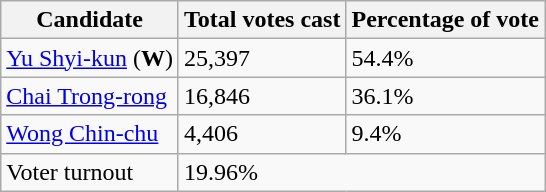<table class="wikitable">
<tr>
<th>Candidate</th>
<th>Total votes cast</th>
<th>Percentage of vote</th>
</tr>
<tr>
<td><a href='#'>Yu Shyi-kun</a> (<strong>W</strong>)</td>
<td>25,397</td>
<td>54.4%</td>
</tr>
<tr>
<td><a href='#'>Chai Trong-rong</a></td>
<td>16,846</td>
<td>36.1%</td>
</tr>
<tr>
<td><a href='#'>Wong Chin-chu</a></td>
<td>4,406</td>
<td>9.4%</td>
</tr>
<tr>
<td>Voter turnout</td>
<td colspan="2">19.96%</td>
</tr>
</table>
